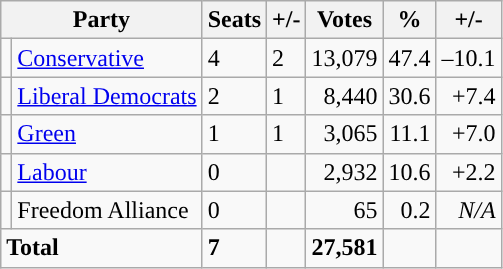<table class="wikitable sortable">
<tr>
<th colspan="2">Party</th>
<th>Seats</th>
<th>+/-</th>
<th>Votes</th>
<th>%</th>
<th>+/-</th>
</tr>
<tr>
<td style="background-color: "></td>
<td><a href='#'>Conservative</a></td>
<td>4</td>
<td> 2</td>
<td style="text-align:right;">13,079</td>
<td style="text-align:right;">47.4</td>
<td style="text-align:right;">–10.1</td>
</tr>
<tr>
<td style="background-color: "></td>
<td><a href='#'>Liberal Democrats</a></td>
<td>2</td>
<td> 1</td>
<td style="text-align:right;">8,440</td>
<td style="text-align:right;">30.6</td>
<td style="text-align:right;">+7.4</td>
</tr>
<tr>
<td style="background-color: "></td>
<td><a href='#'>Green</a></td>
<td>1</td>
<td> 1</td>
<td style="text-align:right;">3,065</td>
<td style="text-align:right;">11.1</td>
<td style="text-align:right;">+7.0</td>
</tr>
<tr>
<td style="background-color: "></td>
<td><a href='#'>Labour</a></td>
<td>0</td>
<td></td>
<td style="text-align:right;">2,932</td>
<td style="text-align:right;">10.6</td>
<td style="text-align:right;">+2.2</td>
</tr>
<tr>
<td style="background-color: "></td>
<td>Freedom Alliance</td>
<td>0</td>
<td></td>
<td style="text-align:right;">65</td>
<td style="text-align:right;">0.2</td>
<td style="text-align:right;"><em>N/A</em></td>
</tr>
<tr>
<td colspan="2"><strong>Total</strong></td>
<td><strong>7</strong></td>
<td></td>
<td style="text-align:right;"><strong>27,581</strong></td>
<td style="text-align:right;"></td>
<td style="text-align:right;"></td>
</tr>
</table>
